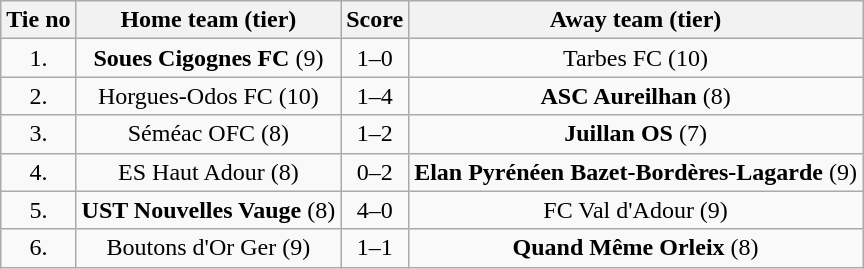<table class="wikitable" style="text-align: center">
<tr>
<th>Tie no</th>
<th>Home team (tier)</th>
<th>Score</th>
<th>Away team (tier)</th>
</tr>
<tr>
<td>1.</td>
<td><strong>Soues Cigognes FC</strong> (9)</td>
<td>1–0</td>
<td>Tarbes FC (10)</td>
</tr>
<tr>
<td>2.</td>
<td>Horgues-Odos FC (10)</td>
<td>1–4</td>
<td><strong>ASC Aureilhan</strong> (8)</td>
</tr>
<tr>
<td>3.</td>
<td>Séméac OFC (8)</td>
<td>1–2 </td>
<td><strong>Juillan OS</strong> (7)</td>
</tr>
<tr>
<td>4.</td>
<td>ES Haut Adour (8)</td>
<td>0–2</td>
<td><strong>Elan Pyrénéen Bazet-Bordères-Lagarde</strong> (9)</td>
</tr>
<tr>
<td>5.</td>
<td><strong>UST Nouvelles Vauge</strong> (8)</td>
<td>4–0</td>
<td>FC Val d'Adour (9)</td>
</tr>
<tr>
<td>6.</td>
<td>Boutons d'Or Ger (9)</td>
<td>1–1 </td>
<td><strong>Quand Même Orleix</strong> (8)</td>
</tr>
</table>
